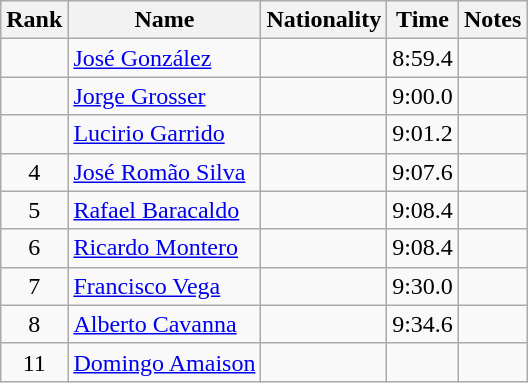<table class="wikitable sortable" style="text-align:center">
<tr>
<th>Rank</th>
<th>Name</th>
<th>Nationality</th>
<th>Time</th>
<th>Notes</th>
</tr>
<tr>
<td></td>
<td align=left><a href='#'>José González</a></td>
<td align=left></td>
<td>8:59.4</td>
<td></td>
</tr>
<tr>
<td></td>
<td align=left><a href='#'>Jorge Grosser</a></td>
<td align=left></td>
<td>9:00.0</td>
<td></td>
</tr>
<tr>
<td></td>
<td align=left><a href='#'>Lucirio Garrido</a></td>
<td align=left></td>
<td>9:01.2</td>
<td></td>
</tr>
<tr>
<td>4</td>
<td align=left><a href='#'>José Romão Silva</a></td>
<td align=left></td>
<td>9:07.6</td>
<td></td>
</tr>
<tr>
<td>5</td>
<td align=left><a href='#'>Rafael Baracaldo</a></td>
<td align=left></td>
<td>9:08.4</td>
<td></td>
</tr>
<tr>
<td>6</td>
<td align=left><a href='#'>Ricardo Montero</a></td>
<td align=left></td>
<td>9:08.4</td>
<td></td>
</tr>
<tr>
<td>7</td>
<td align=left><a href='#'>Francisco Vega</a></td>
<td align=left></td>
<td>9:30.0</td>
<td></td>
</tr>
<tr>
<td>8</td>
<td align=left><a href='#'>Alberto Cavanna</a></td>
<td align=left></td>
<td>9:34.6</td>
<td></td>
</tr>
<tr>
<td>11</td>
<td align=left><a href='#'>Domingo Amaison</a></td>
<td align=left></td>
<td></td>
<td></td>
</tr>
</table>
